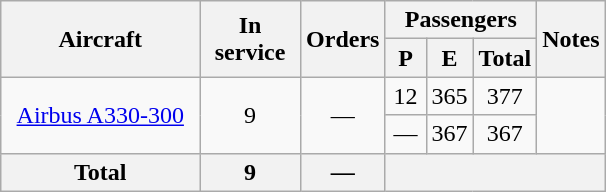<table class="wikitable" style="margin-left: auto; margin-right: auto; border: none; text-align:center;">
<tr>
<th rowspan=2 style="width:125px;">Aircraft</th>
<th rowspan=2 style="width:60px;">In service</th>
<th rowspan=2>Orders</th>
<th colspan=3>Passengers</th>
<th rowspan=2>Notes</th>
</tr>
<tr>
<th style="width:20px;"><abbr>P</abbr></th>
<th style="width:20px;"><abbr>E</abbr></th>
<th style="width:20px;">Total</th>
</tr>
<tr>
<td rowspan="2"><a href='#'>Airbus A330-300</a></td>
<td rowspan="2">9</td>
<td rowspan="2">—</td>
<td>12</td>
<td>365</td>
<td>377</td>
<td rowspan="2"></td>
</tr>
<tr>
<td>—</td>
<td>367</td>
<td>367</td>
</tr>
<tr>
<th>Total</th>
<th>9</th>
<th>—</th>
<th colspan=4></th>
</tr>
</table>
